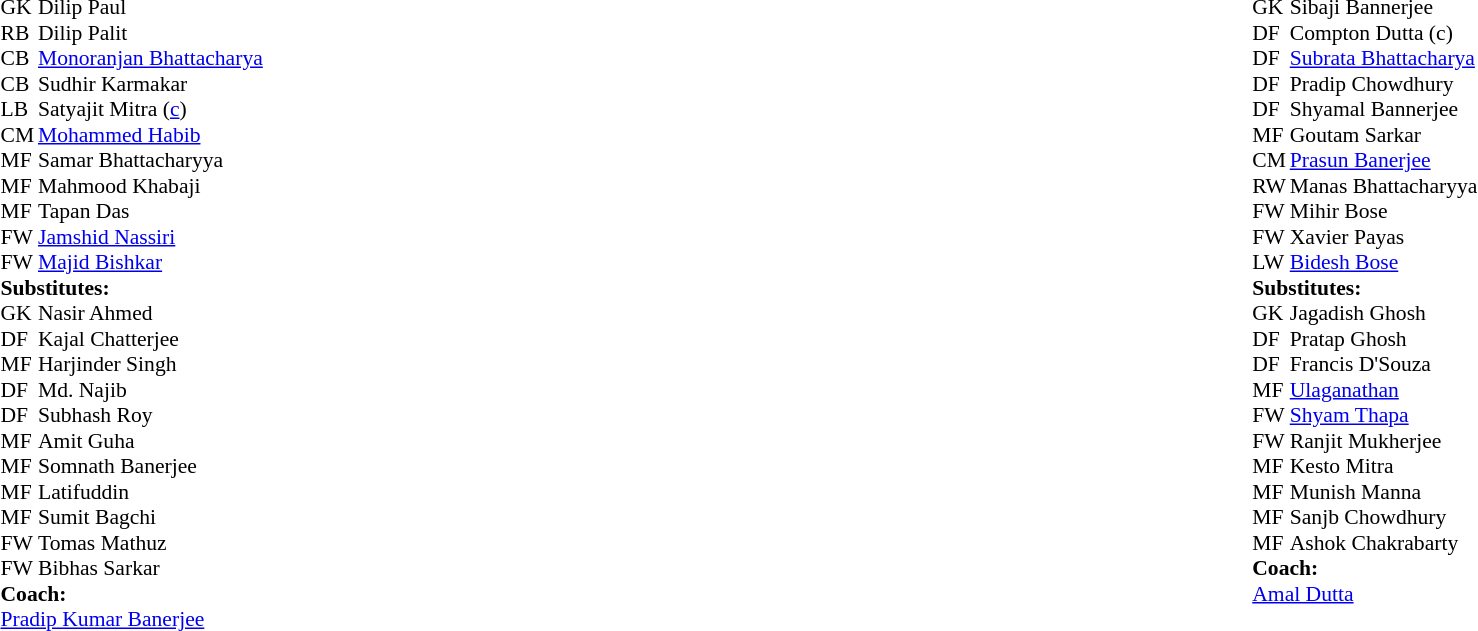<table style="width:100%">
<tr>
<td style="vertical-align:top;width:40%"><br><table style="font-size:90%" cellspacing="0" cellpadding="0">
<tr>
<th width=25></th>
</tr>
<tr>
<td>GK</td>
<td> Dilip Paul</td>
</tr>
<tr>
<td>RB</td>
<td> Dilip Palit</td>
<td></td>
<td></td>
<td></td>
</tr>
<tr>
<td>CB</td>
<td> <a href='#'>Monoranjan Bhattacharya</a></td>
</tr>
<tr>
<td>CB</td>
<td> Sudhir Karmakar</td>
</tr>
<tr>
<td>LB</td>
<td> Satyajit Mitra (<a href='#'>c</a>)</td>
</tr>
<tr>
<td>CM</td>
<td> <a href='#'>Mohammed Habib</a></td>
<td></td>
<td></td>
</tr>
<tr>
<td>MF</td>
<td> Samar Bhattacharyya</td>
</tr>
<tr>
<td>MF</td>
<td> Mahmood Khabaji</td>
<td></td>
<td></td>
</tr>
<tr>
<td>MF</td>
<td> Tapan Das</td>
</tr>
<tr>
<td>FW</td>
<td> <a href='#'>Jamshid Nassiri</a></td>
</tr>
<tr>
<td>FW</td>
<td> <a href='#'>Majid Bishkar</a></td>
</tr>
<tr>
<td></td>
</tr>
<tr>
<td colspan=3><strong>Substitutes:</strong></td>
</tr>
<tr>
<td>GK</td>
<td> Nasir Ahmed</td>
</tr>
<tr>
<td>DF</td>
<td> Kajal Chatterjee</td>
<td></td>
<td></td>
</tr>
<tr>
<td>MF</td>
<td> Harjinder Singh</td>
<td></td>
<td></td>
</tr>
<tr>
<td>DF</td>
<td> Md. Najib</td>
</tr>
<tr>
<td>DF</td>
<td> Subhash Roy</td>
</tr>
<tr>
<td>MF</td>
<td> Amit Guha</td>
</tr>
<tr>
<td>MF</td>
<td> Somnath Banerjee</td>
</tr>
<tr>
<td>MF</td>
<td> Latifuddin</td>
</tr>
<tr>
<td>MF</td>
<td> Sumit Bagchi</td>
</tr>
<tr>
<td>FW</td>
<td> Tomas Mathuz</td>
</tr>
<tr>
<td>FW</td>
<td> Bibhas Sarkar</td>
</tr>
<tr>
<td></td>
</tr>
<tr>
<td colspan=3><strong>Coach:</strong></td>
</tr>
<tr>
<td colspan="4"> <a href='#'>Pradip Kumar Banerjee</a></td>
</tr>
</table>
</td>
<td valign="top" width="50%"><br><table style="font-size: 90%" cellspacing="0" cellpadding="0" align="center">
<tr>
<td colspan="4"></td>
</tr>
<tr>
<th width="25"></th>
</tr>
<tr>
<td>GK</td>
<td> Sibaji Bannerjee</td>
</tr>
<tr>
<td>DF</td>
<td> Compton Dutta (c)</td>
</tr>
<tr>
<td>DF</td>
<td> <a href='#'>Subrata Bhattacharya</a></td>
</tr>
<tr>
<td>DF</td>
<td> Pradip Chowdhury</td>
</tr>
<tr>
<td>DF</td>
<td> Shyamal Bannerjee</td>
</tr>
<tr>
<td>MF</td>
<td> Goutam Sarkar</td>
</tr>
<tr>
<td>CM</td>
<td> <a href='#'>Prasun Banerjee</a></td>
</tr>
<tr>
<td>RW</td>
<td> Manas Bhattacharyya</td>
</tr>
<tr>
<td>FW</td>
<td> Mihir Bose</td>
</tr>
<tr>
<td>FW</td>
<td> Xavier Payas</td>
<td></td>
<td></td>
</tr>
<tr>
<td>LW</td>
<td> <a href='#'>Bidesh Bose</a></td>
<td></td>
<td></td>
<td></td>
</tr>
<tr>
<td></td>
</tr>
<tr>
<td colspan=3><strong>Substitutes:</strong></td>
</tr>
<tr>
<td>GK</td>
<td> Jagadish Ghosh</td>
</tr>
<tr>
<td>DF</td>
<td> Pratap Ghosh</td>
</tr>
<tr>
<td>DF</td>
<td> Francis D'Souza</td>
</tr>
<tr>
<td>MF</td>
<td> <a href='#'>Ulaganathan</a></td>
<td></td>
<td></td>
</tr>
<tr>
<td>FW</td>
<td> <a href='#'>Shyam Thapa</a></td>
</tr>
<tr>
<td>FW</td>
<td> Ranjit Mukherjee</td>
</tr>
<tr>
<td>MF</td>
<td> Kesto Mitra</td>
</tr>
<tr>
<td>MF</td>
<td> Munish Manna</td>
</tr>
<tr>
<td>MF</td>
<td> Sanjb Chowdhury</td>
</tr>
<tr>
<td>MF</td>
<td> Ashok Chakrabarty</td>
</tr>
<tr>
<td></td>
</tr>
<tr>
<td colspan=4><strong>Coach:</strong></td>
</tr>
<tr>
<td colspan="4"> <a href='#'>Amal Dutta</a></td>
</tr>
</table>
</td>
</tr>
</table>
